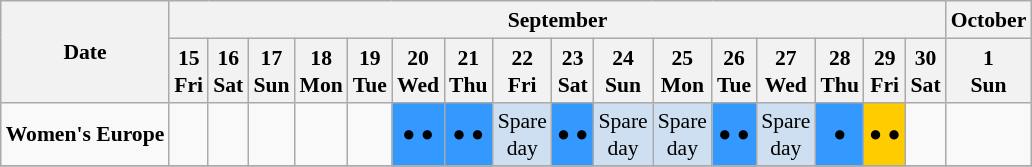<table class="wikitable" style="margin:0.5em auto; font-size:90%; line-height:1.25em;">
<tr>
<th rowspan=2>Date</th>
<th colspan=16>September</th>
<th colspan=1>October</th>
</tr>
<tr>
<th>15<br>Fri</th>
<th>16<br>Sat</th>
<th>17<br>Sun</th>
<th>18<br>Mon</th>
<th>19<br>Tue</th>
<th>20<br>Wed</th>
<th>21<br>Thu</th>
<th>22<br>Fri</th>
<th>23<br>Sat</th>
<th>24<br>Sun</th>
<th>25<br>Mon</th>
<th>26<br>Tue</th>
<th>27<br>Wed</th>
<th>28<br>Thu</th>
<th>29<br>Fri</th>
<th>30<br>Sat</th>
<th>1<br>Sun</th>
</tr>
<tr align="center">
<td align="center"><strong>Women's Europe</strong></td>
<td></td>
<td></td>
<td></td>
<td></td>
<td></td>
<td bgcolor=#3399ff><span> ● ● </span></td>
<td bgcolor=#3399ff><span> ● ● </span></td>
<td bgcolor=#cedff2>Spare<br>day</td>
<td bgcolor=#3399ff><span> ● ● </span></td>
<td bgcolor=#cedff2>Spare<br>day</td>
<td bgcolor=#cedff2>Spare<br>day</td>
<td bgcolor=#3399ff><span> ● ● </span></td>
<td bgcolor=#cedff2>Spare<br>day</td>
<td bgcolor=#3399ff><span> ● </span></td>
<td bgcolor=#ffcc00><span> ● ● </span></td>
<td></td>
<td></td>
</tr>
<tr align="center">
</tr>
</table>
